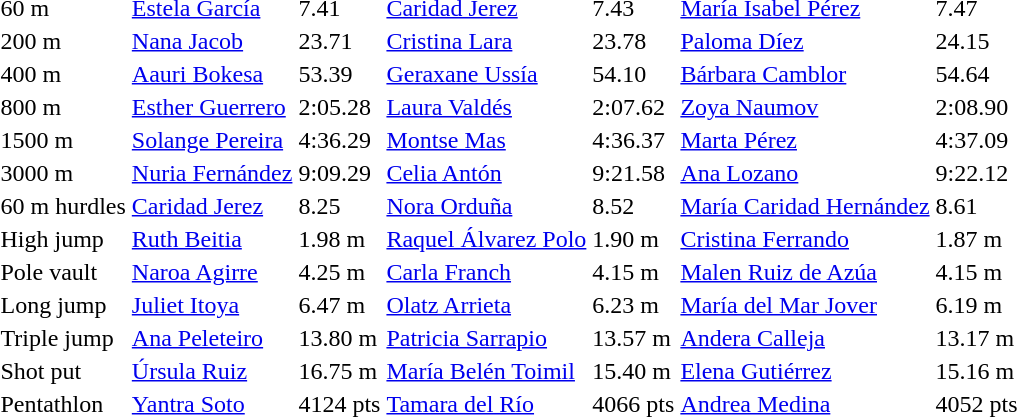<table>
<tr>
<td>60 m</td>
<td><a href='#'>Estela García</a></td>
<td>7.41</td>
<td><a href='#'>Caridad Jerez</a></td>
<td>7.43</td>
<td><a href='#'>María Isabel Pérez</a></td>
<td>7.47</td>
</tr>
<tr>
<td>200 m</td>
<td><a href='#'>Nana Jacob</a></td>
<td>23.71</td>
<td><a href='#'>Cristina Lara</a></td>
<td>23.78</td>
<td><a href='#'>Paloma Díez</a></td>
<td>24.15</td>
</tr>
<tr>
<td>400 m</td>
<td><a href='#'>Aauri Bokesa</a></td>
<td>53.39</td>
<td><a href='#'>Geraxane Ussía</a></td>
<td>54.10</td>
<td><a href='#'>Bárbara Camblor</a></td>
<td>54.64</td>
</tr>
<tr>
<td>800 m</td>
<td><a href='#'>Esther Guerrero</a></td>
<td>2:05.28</td>
<td><a href='#'>Laura Valdés</a></td>
<td>2:07.62</td>
<td><a href='#'>Zoya Naumov</a></td>
<td>2:08.90</td>
</tr>
<tr>
<td>1500 m</td>
<td><a href='#'>Solange  Pereira</a></td>
<td>4:36.29</td>
<td><a href='#'>Montse Mas</a></td>
<td>4:36.37</td>
<td><a href='#'>Marta Pérez</a></td>
<td>4:37.09</td>
</tr>
<tr>
<td>3000 m</td>
<td><a href='#'>Nuria Fernández</a></td>
<td>9:09.29</td>
<td><a href='#'>Celia Antón</a></td>
<td>9:21.58</td>
<td><a href='#'>Ana Lozano</a></td>
<td>9:22.12</td>
</tr>
<tr>
<td>60 m hurdles</td>
<td><a href='#'>Caridad Jerez</a></td>
<td>8.25</td>
<td><a href='#'>Nora Orduña</a></td>
<td>8.52</td>
<td><a href='#'>María Caridad Hernández</a></td>
<td>8.61</td>
</tr>
<tr>
<td>High jump</td>
<td><a href='#'>Ruth Beitia</a></td>
<td>1.98 m</td>
<td><a href='#'>Raquel Álvarez Polo</a></td>
<td>1.90 m</td>
<td><a href='#'>Cristina Ferrando</a></td>
<td>1.87 m</td>
</tr>
<tr>
<td>Pole vault</td>
<td><a href='#'>Naroa Agirre</a></td>
<td>4.25 m</td>
<td><a href='#'>Carla Franch</a></td>
<td>4.15 m</td>
<td><a href='#'>Malen Ruiz de Azúa</a></td>
<td>4.15 m</td>
</tr>
<tr>
<td>Long jump</td>
<td><a href='#'>Juliet Itoya</a></td>
<td>6.47 m</td>
<td><a href='#'>Olatz Arrieta</a></td>
<td>6.23 m</td>
<td><a href='#'>María del Mar Jover</a></td>
<td>6.19 m</td>
</tr>
<tr>
<td>Triple jump</td>
<td><a href='#'>Ana Peleteiro</a></td>
<td>13.80 m</td>
<td><a href='#'>Patricia Sarrapio</a></td>
<td>13.57 m</td>
<td><a href='#'>Andera Calleja</a></td>
<td>13.17 m</td>
</tr>
<tr>
<td>Shot put</td>
<td><a href='#'>Úrsula Ruiz</a></td>
<td>16.75 m</td>
<td><a href='#'>María Belén Toimil</a></td>
<td>15.40 m</td>
<td><a href='#'>Elena Gutiérrez</a></td>
<td>15.16 m</td>
</tr>
<tr>
<td>Pentathlon</td>
<td><a href='#'>Yantra Soto</a></td>
<td>4124 pts</td>
<td><a href='#'>Tamara del Río</a></td>
<td>4066 pts</td>
<td><a href='#'>Andrea Medina</a></td>
<td>4052 pts</td>
</tr>
</table>
